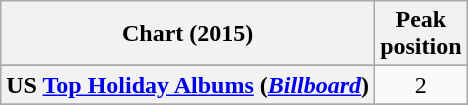<table class="wikitable sortable plainrowheaders" style="text-align:center">
<tr>
<th>Chart (2015)</th>
<th>Peak<br>position</th>
</tr>
<tr>
</tr>
<tr>
</tr>
<tr>
<th scope="row">US <a href='#'>Top Holiday Albums</a> (<em><a href='#'>Billboard</a></em>)</th>
<td>2</td>
</tr>
<tr>
</tr>
<tr>
</tr>
</table>
